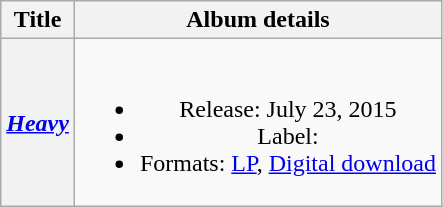<table class="wikitable plainrowheaders" style="text-align:center;">
<tr>
<th scope="col">Title</th>
<th scope="col">Album details</th>
</tr>
<tr>
<th scope="row"><em><a href='#'>Heavy</a></em></th>
<td><br><ul><li>Release: July 23, 2015</li><li>Label: </li><li>Formats:  <a href='#'>LP</a>, <a href='#'>Digital download</a></li></ul></td>
</tr>
</table>
